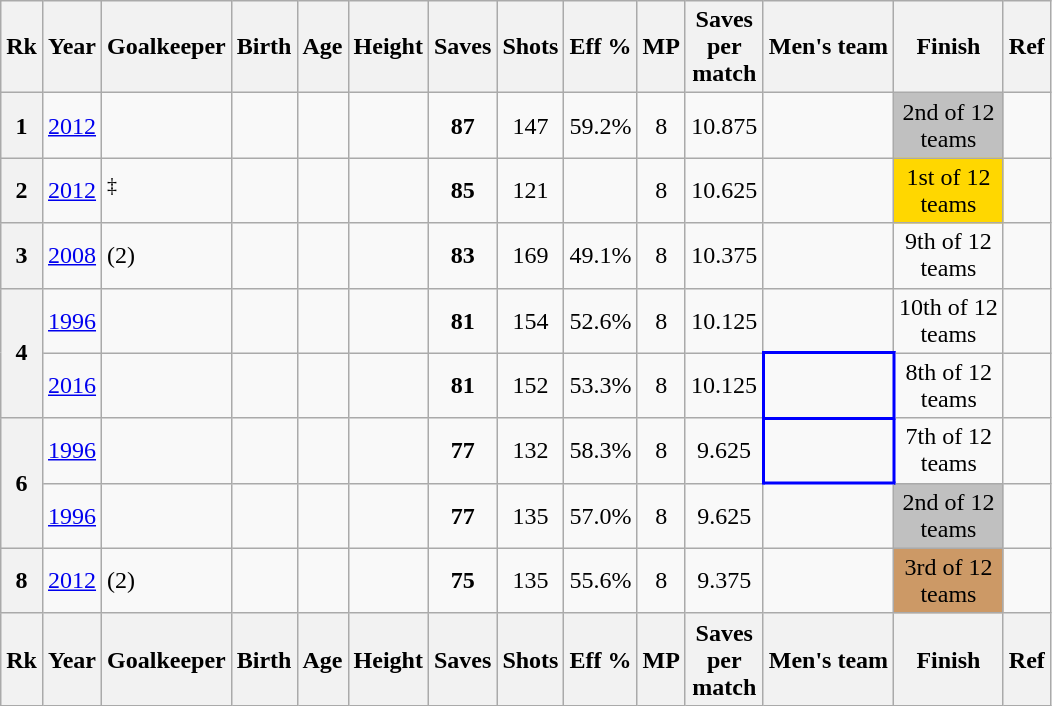<table class="wikitable sortable sticky-header" style="text-align: center; font-size: 100%; margin-left: 1em;">
<tr>
<th scope="col">Rk</th>
<th scope="col">Year</th>
<th scope="col">Goalkeeper</th>
<th scope="col">Birth</th>
<th scope="col">Age</th>
<th scope="col">Height</th>
<th scope="col">Saves</th>
<th scope="col">Shots</th>
<th scope="col">Eff %</th>
<th scope="col">MP</th>
<th scope="col">Saves<br>per<br>match</th>
<th scope="col">Men's team</th>
<th scope="col">Finish</th>
<th scope="col" class="unsortable">Ref</th>
</tr>
<tr>
<th scope="row"><strong>1</strong></th>
<td><a href='#'>2012</a></td>
<td style="text-align: left;"></td>
<td></td>
<td></td>
<td></td>
<td><strong>87</strong></td>
<td>147</td>
<td>59.2%</td>
<td>8</td>
<td>10.875</td>
<td style="text-align: left;"></td>
<td style="background-color: silver;">2nd of 12<br>teams</td>
<td></td>
</tr>
<tr>
<th scope="row"><strong>2</strong></th>
<td><a href='#'>2012</a></td>
<td style="text-align: left;"><strong></strong><sup>‡</sup></td>
<td></td>
<td></td>
<td></td>
<td><strong>85</strong></td>
<td>121</td>
<td><strong></strong></td>
<td>8</td>
<td>10.625</td>
<td style="text-align: left;"></td>
<td style="background-color: gold;">1st of 12<br>teams</td>
<td></td>
</tr>
<tr>
<th scope="row"><strong>3</strong></th>
<td><a href='#'>2008</a></td>
<td style="text-align: left;"> (2)</td>
<td></td>
<td></td>
<td></td>
<td><strong>83</strong></td>
<td>169</td>
<td>49.1%</td>
<td>8</td>
<td>10.375</td>
<td style="text-align: left;"></td>
<td>9th of 12<br>teams</td>
<td></td>
</tr>
<tr>
<th scope="rowgroup" rowspan="2"><strong>4</strong></th>
<td><a href='#'>1996</a></td>
<td style="text-align: left;"></td>
<td></td>
<td></td>
<td></td>
<td><strong>81</strong></td>
<td>154</td>
<td>52.6%</td>
<td>8</td>
<td>10.125</td>
<td style="text-align: left;"></td>
<td>10th of 12<br>teams</td>
<td></td>
</tr>
<tr>
<td><a href='#'>2016</a></td>
<td style="text-align: left;"></td>
<td></td>
<td></td>
<td></td>
<td><strong>81</strong></td>
<td>152</td>
<td>53.3%</td>
<td>8</td>
<td>10.125</td>
<td style="border: 2px solid blue; text-align: left;"></td>
<td>8th of 12<br>teams</td>
<td></td>
</tr>
<tr>
<th scope="rowgroup" rowspan="2"><strong>6</strong></th>
<td><a href='#'>1996</a></td>
<td style="text-align: left;"></td>
<td></td>
<td></td>
<td></td>
<td><strong>77</strong></td>
<td>132</td>
<td>58.3%</td>
<td>8</td>
<td>9.625</td>
<td style="border: 2px solid blue; text-align: left;"></td>
<td>7th of 12<br>teams</td>
<td></td>
</tr>
<tr>
<td><a href='#'>1996</a></td>
<td style="text-align: left;"></td>
<td></td>
<td></td>
<td></td>
<td><strong>77</strong></td>
<td>135</td>
<td>57.0%</td>
<td>8</td>
<td>9.625</td>
<td style="text-align: left;"></td>
<td style="background-color: silver;">2nd of 12<br>teams</td>
<td></td>
</tr>
<tr>
<th scope="row"><strong>8</strong></th>
<td><a href='#'>2012</a></td>
<td style="text-align: left;"> (2)</td>
<td></td>
<td></td>
<td></td>
<td><strong>75</strong></td>
<td>135</td>
<td>55.6%</td>
<td>8</td>
<td>9.375</td>
<td style="text-align: left;"></td>
<td style="background-color: #cc9966;">3rd of 12<br>teams</td>
<td></td>
</tr>
<tr class="sortbottom">
<th>Rk</th>
<th>Year</th>
<th>Goalkeeper</th>
<th>Birth</th>
<th>Age</th>
<th>Height</th>
<th>Saves</th>
<th>Shots</th>
<th>Eff %</th>
<th>MP</th>
<th>Saves<br>per<br>match</th>
<th>Men's team</th>
<th>Finish</th>
<th>Ref</th>
</tr>
</table>
